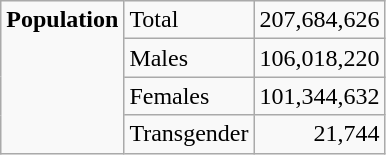<table class="wikitable">
<tr>
<td rowspan="4" style="text-align:left; vertical-align:top;"><strong>Population</strong></td>
<td align="left">Total</td>
<td align="right">207,684,626</td>
</tr>
<tr>
<td align="left">Males</td>
<td align="right">106,018,220</td>
</tr>
<tr>
<td align="left">Females</td>
<td align="right">101,344,632</td>
</tr>
<tr>
<td align="left">Transgender</td>
<td align="right">21,744</td>
</tr>
</table>
